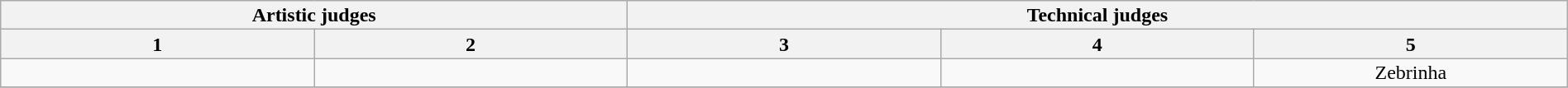<table class="wikitable" style="font-size:100%; line-height:16px; text-align:center" width="100%">
<tr>
<th colspan=2>Artistic judges</th>
<th colspan=3>Technical judges</th>
</tr>
<tr>
<th width="20.0%">1</th>
<th width="20.0%">2</th>
<th width="20.0%">3</th>
<th width="20.0%">4</th>
<th width="20.0%">5</th>
</tr>
<tr>
<td></td>
<td></td>
<td></td>
<td></td>
<td>Zebrinha</td>
</tr>
<tr>
</tr>
</table>
